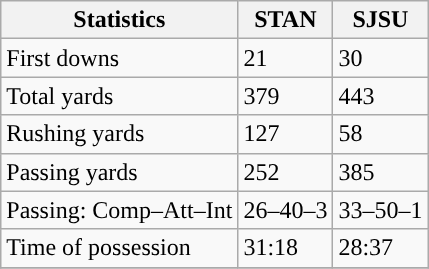<table class="wikitable" style="float: left;">
<tr>
<th>Statistics</th>
<th>STAN</th>
<th>SJSU</th>
</tr>
<tr>
<td>First downs</td>
<td>21</td>
<td>30</td>
</tr>
<tr>
<td>Total yards</td>
<td>379</td>
<td>443</td>
</tr>
<tr>
<td>Rushing yards</td>
<td>127</td>
<td>58</td>
</tr>
<tr>
<td>Passing yards</td>
<td>252</td>
<td>385</td>
</tr>
<tr>
<td>Passing: Comp–Att–Int</td>
<td>26–40–3</td>
<td>33–50–1</td>
</tr>
<tr>
<td>Time of possession</td>
<td>31:18</td>
<td>28:37</td>
</tr>
<tr>
</tr>
</table>
